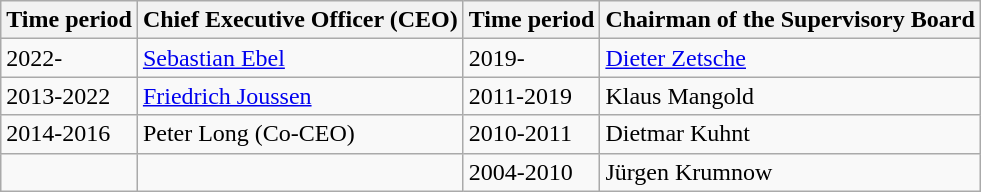<table class="wikitable">
<tr>
<th>Time period</th>
<th>Chief Executive Officer (CEO)</th>
<th>Time period</th>
<th>Chairman of the Supervisory Board</th>
</tr>
<tr>
<td>2022-</td>
<td><a href='#'>Sebastian Ebel</a></td>
<td>2019-</td>
<td><a href='#'>Dieter Zetsche</a></td>
</tr>
<tr>
<td>2013-2022</td>
<td><a href='#'>Friedrich Joussen</a></td>
<td>2011-2019</td>
<td>Klaus Mangold</td>
</tr>
<tr>
<td>2014-2016</td>
<td>Peter Long (Co-CEO)</td>
<td>2010-2011</td>
<td>Dietmar Kuhnt</td>
</tr>
<tr>
<td></td>
<td></td>
<td>2004-2010</td>
<td>Jürgen Krumnow</td>
</tr>
</table>
